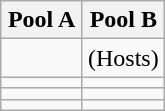<table class="wikitable">
<tr>
<th width=50%>Pool A</th>
<th width=50%>Pool B</th>
</tr>
<tr>
<td></td>
<td> (Hosts)</td>
</tr>
<tr>
<td></td>
<td></td>
</tr>
<tr>
<td></td>
<td></td>
</tr>
<tr>
<td></td>
<td></td>
</tr>
</table>
